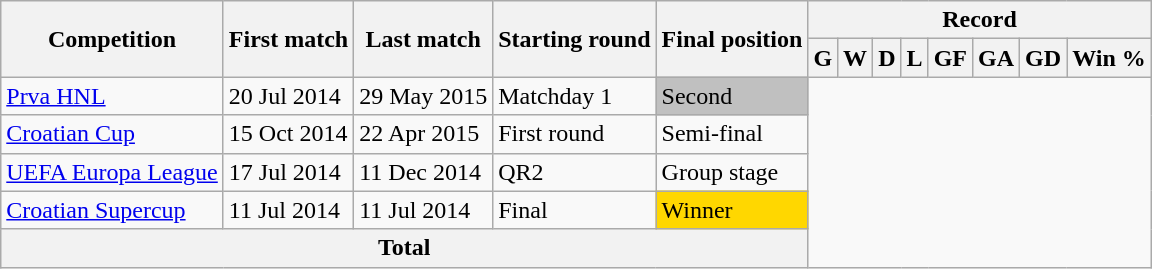<table class="wikitable" style="text-align: center">
<tr>
<th rowspan="2">Competition</th>
<th rowspan="2">First match</th>
<th rowspan="2">Last match</th>
<th rowspan="2">Starting round</th>
<th rowspan="2">Final position</th>
<th colspan="8">Record</th>
</tr>
<tr>
<th>G</th>
<th>W</th>
<th>D</th>
<th>L</th>
<th>GF</th>
<th>GA</th>
<th>GD</th>
<th>Win %</th>
</tr>
<tr>
<td align=left><a href='#'>Prva HNL</a></td>
<td align=left>20 Jul 2014</td>
<td align=left>29 May 2015</td>
<td align=left>Matchday 1</td>
<td align=left bgcolor=Silver>Second<br></td>
</tr>
<tr>
<td align=left><a href='#'>Croatian Cup</a></td>
<td align=left>15 Oct 2014</td>
<td align=left>22 Apr 2015</td>
<td align=left>First round</td>
<td align=left>Semi-final<br></td>
</tr>
<tr>
<td align=left><a href='#'>UEFA Europa League</a></td>
<td align=left>17 Jul 2014</td>
<td align=left>11 Dec 2014</td>
<td align=left>QR2</td>
<td align=left>Group stage<br></td>
</tr>
<tr>
<td align=left><a href='#'>Croatian Supercup</a></td>
<td align=left>11 Jul 2014</td>
<td align=left>11 Jul 2014</td>
<td align=left>Final</td>
<td align=left bgcolor=Gold>Winner<br></td>
</tr>
<tr>
<th colspan="5">Total<br></th>
</tr>
</table>
